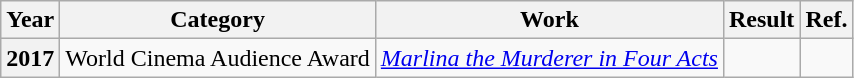<table class="wikitable plainrowheaders sortable">
<tr>
<th>Year</th>
<th>Category</th>
<th>Work</th>
<th>Result</th>
<th class="unsortable">Ref.</th>
</tr>
<tr>
<th>2017</th>
<td>World Cinema Audience Award</td>
<td><em><a href='#'>Marlina the Murderer in Four Acts</a></em></td>
<td></td>
<td align="center"></td>
</tr>
</table>
